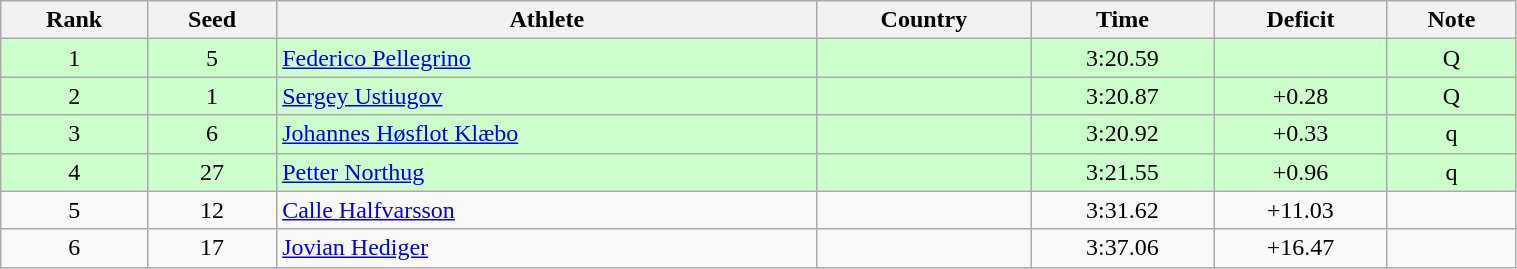<table class="wikitable sortable" style="text-align:center" width=80%>
<tr>
<th>Rank</th>
<th>Seed</th>
<th>Athlete</th>
<th>Country</th>
<th>Time</th>
<th>Deficit</th>
<th>Note</th>
</tr>
<tr bgcolor=ccffcc>
<td>1</td>
<td>5</td>
<td align=left><a href='#'>Federico Pellegrino</a></td>
<td align=left></td>
<td>3:20.59</td>
<td></td>
<td>Q</td>
</tr>
<tr bgcolor=ccffcc>
<td>2</td>
<td>1</td>
<td align=left><a href='#'>Sergey Ustiugov</a></td>
<td align=left></td>
<td>3:20.87</td>
<td>+0.28</td>
<td>Q</td>
</tr>
<tr bgcolor=ccffcc>
<td>3</td>
<td>6</td>
<td align=left><a href='#'>Johannes Høsflot Klæbo</a></td>
<td align=left></td>
<td>3:20.92</td>
<td>+0.33</td>
<td>q</td>
</tr>
<tr bgcolor=ccffcc>
<td>4</td>
<td>27</td>
<td align=left><a href='#'>Petter Northug</a></td>
<td align=left></td>
<td>3:21.55</td>
<td>+0.96</td>
<td>q</td>
</tr>
<tr>
<td>5</td>
<td>12</td>
<td align=left><a href='#'>Calle Halfvarsson</a></td>
<td align=left></td>
<td>3:31.62</td>
<td>+11.03</td>
<td></td>
</tr>
<tr>
<td>6</td>
<td>17</td>
<td align=left><a href='#'>Jovian Hediger</a></td>
<td align=left></td>
<td>3:37.06</td>
<td>+16.47</td>
<td></td>
</tr>
</table>
